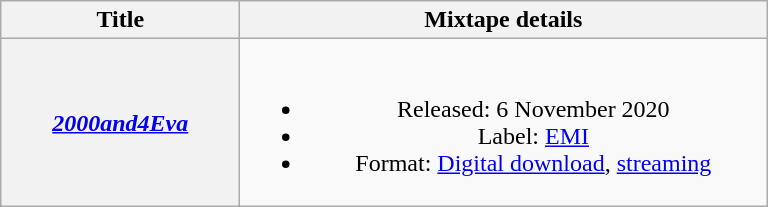<table class="wikitable plainrowheaders" style="text-align:center;">
<tr>
<th scope="col" style="width:9.5em;">Title</th>
<th scope="col" style="width:21.5em;">Mixtape details</th>
</tr>
<tr>
<th scope="row"><em><a href='#'>2000and4Eva</a></em></th>
<td><br><ul><li>Released: 6 November 2020</li><li>Label: <a href='#'>EMI</a></li><li>Format: <a href='#'>Digital download</a>, <a href='#'>streaming</a></li></ul></td>
</tr>
</table>
